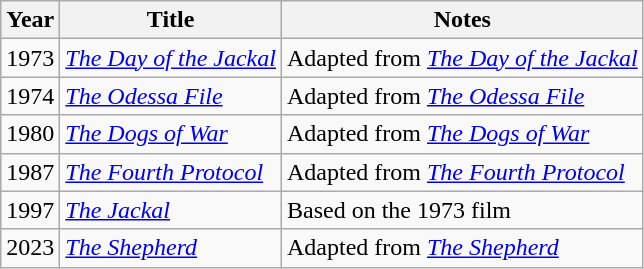<table class="wikitable sortable">
<tr>
<th>Year</th>
<th>Title</th>
<th class="unsortable">Notes</th>
</tr>
<tr>
<td>1973</td>
<td><em><a href='#'>The Day of the Jackal</a></em></td>
<td>Adapted from <em><a href='#'>The Day of the Jackal</a></em></td>
</tr>
<tr>
<td>1974</td>
<td><em><a href='#'>The Odessa File</a></em></td>
<td>Adapted from <em><a href='#'>The Odessa File</a></em></td>
</tr>
<tr>
<td>1980</td>
<td><em><a href='#'>The Dogs of War</a></em></td>
<td>Adapted from <em><a href='#'>The Dogs of War</a></em></td>
</tr>
<tr>
<td>1987</td>
<td><em><a href='#'>The Fourth Protocol</a></em></td>
<td>Adapted from <em><a href='#'>The Fourth Protocol</a></em></td>
</tr>
<tr>
<td>1997</td>
<td><em><a href='#'>The Jackal</a></em></td>
<td>Based on the 1973 film</td>
</tr>
<tr>
<td>2023</td>
<td><em><a href='#'>The Shepherd</a></em></td>
<td>Adapted from <em><a href='#'>The Shepherd</a></em></td>
</tr>
</table>
